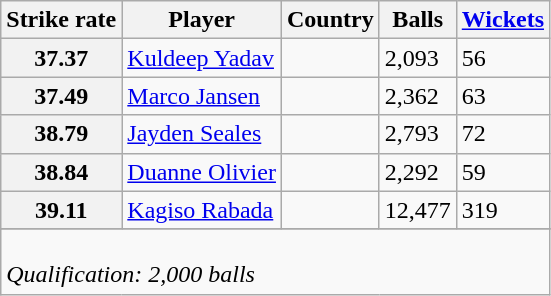<table class="wikitable sortable">
<tr>
<th align="center">Strike rate</th>
<th align="center">Player</th>
<th align="center">Country</th>
<th align="center">Balls</th>
<th align="center"><a href='#'>Wickets</a></th>
</tr>
<tr>
<th>37.37</th>
<td><a href='#'>Kuldeep Yadav</a></td>
<td></td>
<td>2,093</td>
<td>56</td>
</tr>
<tr>
<th>37.49</th>
<td><a href='#'>Marco Jansen</a></td>
<td></td>
<td>2,362</td>
<td>63</td>
</tr>
<tr>
<th>38.79</th>
<td><a href='#'>Jayden Seales</a></td>
<td></td>
<td>2,793</td>
<td>72</td>
</tr>
<tr>
<th>38.84</th>
<td><a href='#'>Duanne Olivier</a></td>
<td></td>
<td>2,292</td>
<td>59</td>
</tr>
<tr>
<th>39.11</th>
<td><a href='#'>Kagiso Rabada</a></td>
<td></td>
<td>12,477</td>
<td>319</td>
</tr>
<tr>
</tr>
<tr class="sortbottom">
<td colspan=5><br><em>Qualification: 2,000 balls</em><br>
</td>
</tr>
</table>
